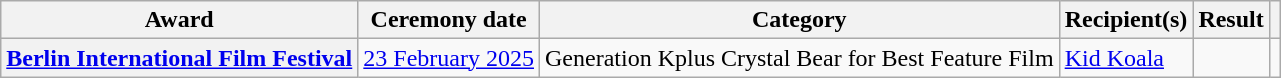<table class="wikitable sortable plainrowheaders">
<tr>
<th scope="col">Award</th>
<th scope="col">Ceremony date</th>
<th scope="col">Category</th>
<th scope="col">Recipient(s)</th>
<th scope="col">Result</th>
<th scope="col" class="unsortable"></th>
</tr>
<tr>
<th scope="row"><a href='#'>Berlin International Film Festival</a></th>
<td><a href='#'>23 February 2025</a></td>
<td>Generation Kplus Crystal Bear for Best Feature Film</td>
<td><a href='#'>Kid Koala</a></td>
<td></td>
<td align="center" rowspan="1"></td>
</tr>
</table>
